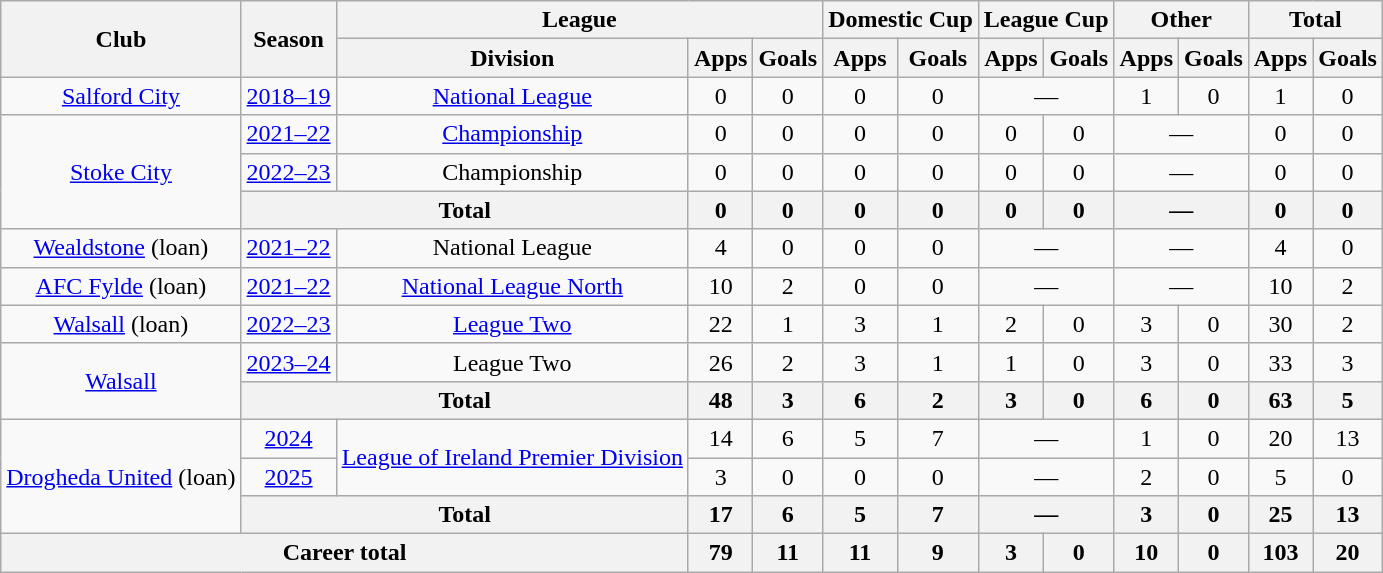<table class="wikitable" style="text-align: center;">
<tr>
<th rowspan="2">Club</th>
<th rowspan="2">Season</th>
<th colspan="3">League</th>
<th colspan="2">Domestic Cup</th>
<th colspan="2">League Cup</th>
<th colspan="2">Other</th>
<th colspan="2">Total</th>
</tr>
<tr>
<th>Division</th>
<th>Apps</th>
<th>Goals</th>
<th>Apps</th>
<th>Goals</th>
<th>Apps</th>
<th>Goals</th>
<th>Apps</th>
<th>Goals</th>
<th>Apps</th>
<th>Goals</th>
</tr>
<tr>
<td><a href='#'>Salford City</a></td>
<td><a href='#'>2018–19</a></td>
<td><a href='#'>National League</a></td>
<td>0</td>
<td>0</td>
<td>0</td>
<td>0</td>
<td colspan=2>—</td>
<td>1</td>
<td>0</td>
<td>1</td>
<td>0</td>
</tr>
<tr>
<td rowspan=3><a href='#'>Stoke City</a></td>
<td><a href='#'>2021–22</a></td>
<td><a href='#'>Championship</a></td>
<td>0</td>
<td>0</td>
<td>0</td>
<td>0</td>
<td>0</td>
<td>0</td>
<td colspan=2>—</td>
<td>0</td>
<td>0</td>
</tr>
<tr>
<td><a href='#'>2022–23</a></td>
<td>Championship</td>
<td>0</td>
<td>0</td>
<td>0</td>
<td>0</td>
<td>0</td>
<td>0</td>
<td colspan=2>—</td>
<td>0</td>
<td>0</td>
</tr>
<tr>
<th colspan=2>Total</th>
<th>0</th>
<th>0</th>
<th>0</th>
<th>0</th>
<th>0</th>
<th>0</th>
<th colspan=2>—</th>
<th>0</th>
<th>0</th>
</tr>
<tr>
<td><a href='#'>Wealdstone</a> (loan)</td>
<td><a href='#'>2021–22</a></td>
<td>National League</td>
<td>4</td>
<td>0</td>
<td>0</td>
<td>0</td>
<td colspan=2>—</td>
<td colspan=2>—</td>
<td>4</td>
<td>0</td>
</tr>
<tr>
<td><a href='#'>AFC Fylde</a> (loan)</td>
<td><a href='#'>2021–22</a></td>
<td><a href='#'>National League North</a></td>
<td>10</td>
<td>2</td>
<td>0</td>
<td>0</td>
<td colspan=2>—</td>
<td colspan=2>—</td>
<td>10</td>
<td>2</td>
</tr>
<tr>
<td><a href='#'>Walsall</a> (loan)</td>
<td><a href='#'>2022–23</a></td>
<td><a href='#'>League Two</a></td>
<td>22</td>
<td>1</td>
<td>3</td>
<td>1</td>
<td>2</td>
<td>0</td>
<td>3</td>
<td>0</td>
<td>30</td>
<td>2</td>
</tr>
<tr>
<td rowspan=2><a href='#'>Walsall</a></td>
<td><a href='#'>2023–24</a></td>
<td>League Two</td>
<td>26</td>
<td>2</td>
<td>3</td>
<td>1</td>
<td>1</td>
<td>0</td>
<td>3</td>
<td>0</td>
<td>33</td>
<td>3</td>
</tr>
<tr>
<th colspan=2>Total</th>
<th>48</th>
<th>3</th>
<th>6</th>
<th>2</th>
<th>3</th>
<th>0</th>
<th>6</th>
<th>0</th>
<th>63</th>
<th>5</th>
</tr>
<tr>
<td rowspan="3"><a href='#'>Drogheda United</a> (loan)</td>
<td><a href='#'>2024</a></td>
<td rowspan="2"><a href='#'>League of Ireland Premier Division</a></td>
<td>14</td>
<td>6</td>
<td>5</td>
<td>7</td>
<td colspan=2>—</td>
<td>1</td>
<td>0</td>
<td>20</td>
<td>13</td>
</tr>
<tr>
<td><a href='#'>2025</a></td>
<td>3</td>
<td>0</td>
<td>0</td>
<td>0</td>
<td colspan=2>—</td>
<td>2</td>
<td>0</td>
<td>5</td>
<td>0</td>
</tr>
<tr>
<th colspan=2>Total</th>
<th>17</th>
<th>6</th>
<th>5</th>
<th>7</th>
<th colspan=2>—</th>
<th>3</th>
<th>0</th>
<th>25</th>
<th>13</th>
</tr>
<tr>
<th colspan="3">Career total</th>
<th>79</th>
<th>11</th>
<th>11</th>
<th>9</th>
<th>3</th>
<th>0</th>
<th>10</th>
<th>0</th>
<th>103</th>
<th>20</th>
</tr>
</table>
